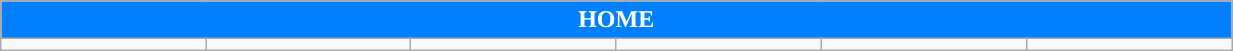<table class="wikitable collapsible collapsed" style="width:65%">
<tr>
<th colspan=6 ! style="color:#FFFFFF; background:#007FFF">HOME</th>
</tr>
<tr>
<td></td>
<td></td>
<td></td>
<td></td>
<td></td>
<td></td>
</tr>
</table>
